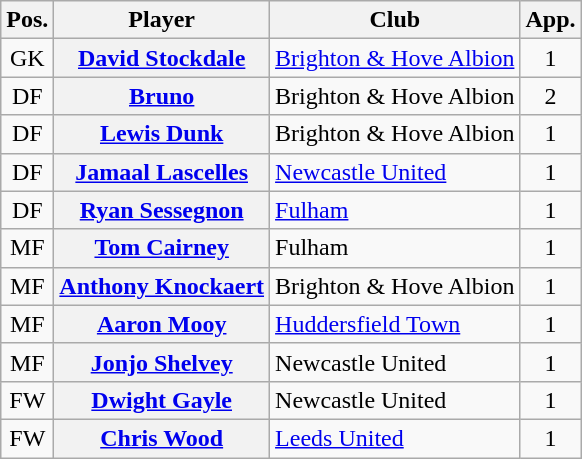<table class="wikitable plainrowheaders" style="text-align: left">
<tr>
<th scope=col>Pos.</th>
<th scope=col>Player</th>
<th scope=col>Club</th>
<th scope=col>App.</th>
</tr>
<tr>
<td style=text-align:center>GK</td>
<th scope=row><a href='#'>David Stockdale</a></th>
<td><a href='#'>Brighton & Hove Albion</a></td>
<td style=text-align:center>1</td>
</tr>
<tr>
<td style=text-align:center>DF</td>
<th scope=row><a href='#'>Bruno</a> </th>
<td>Brighton & Hove Albion</td>
<td style=text-align:center>2</td>
</tr>
<tr>
<td style=text-align:center>DF</td>
<th scope=row><a href='#'>Lewis Dunk</a></th>
<td>Brighton & Hove Albion</td>
<td style=text-align:center>1</td>
</tr>
<tr>
<td style=text-align:center>DF</td>
<th scope=row><a href='#'>Jamaal Lascelles</a></th>
<td><a href='#'>Newcastle United</a></td>
<td style=text-align:center>1</td>
</tr>
<tr>
<td style=text-align:center>DF</td>
<th scope=row><a href='#'>Ryan Sessegnon</a></th>
<td><a href='#'>Fulham</a></td>
<td style=text-align:center>1</td>
</tr>
<tr>
<td style=text-align:center>MF</td>
<th scope=row><a href='#'>Tom Cairney</a></th>
<td>Fulham</td>
<td style=text-align:center>1</td>
</tr>
<tr>
<td style=text-align:center>MF</td>
<th scope=row><a href='#'>Anthony Knockaert</a></th>
<td>Brighton & Hove Albion</td>
<td style=text-align:center>1</td>
</tr>
<tr>
<td style=text-align:center>MF</td>
<th scope=row><a href='#'>Aaron Mooy</a></th>
<td><a href='#'>Huddersfield Town</a></td>
<td style=text-align:center>1</td>
</tr>
<tr>
<td style=text-align:center>MF</td>
<th scope=row><a href='#'>Jonjo Shelvey</a></th>
<td>Newcastle United</td>
<td style=text-align:center>1</td>
</tr>
<tr>
<td style=text-align:center>FW</td>
<th scope=row><a href='#'>Dwight Gayle</a></th>
<td>Newcastle United</td>
<td style=text-align:center>1</td>
</tr>
<tr>
<td style=text-align:center>FW</td>
<th scope=row><a href='#'>Chris Wood</a></th>
<td><a href='#'>Leeds United</a></td>
<td style=text-align:center>1</td>
</tr>
</table>
